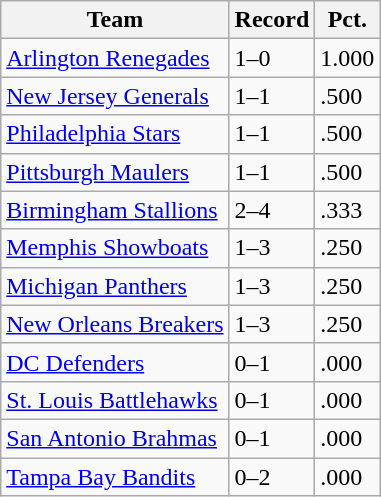<table class="wikitable sortable">
<tr>
<th>Team</th>
<th>Record</th>
<th>Pct.</th>
</tr>
<tr>
<td><a href='#'>Arlington Renegades</a></td>
<td>1–0</td>
<td>1.000</td>
</tr>
<tr -bgcolor=lightgray>
<td><a href='#'>New Jersey Generals</a></td>
<td>1–1</td>
<td>.500</td>
</tr>
<tr -bgcolor=lightgray>
<td><a href='#'>Philadelphia Stars</a></td>
<td>1–1</td>
<td>.500</td>
</tr>
<tr -bgcolor=lightgray>
<td><a href='#'>Pittsburgh Maulers</a></td>
<td>1–1</td>
<td>.500</td>
</tr>
<tr>
<td><a href='#'>Birmingham Stallions</a></td>
<td>2–4</td>
<td>.333</td>
</tr>
<tr>
<td><a href='#'>Memphis Showboats</a></td>
<td>1–3</td>
<td>.250</td>
</tr>
<tr>
<td><a href='#'>Michigan Panthers</a></td>
<td>1–3</td>
<td>.250</td>
</tr>
<tr -bgcolor=lightgray>
<td><a href='#'>New Orleans Breakers</a></td>
<td>1–3</td>
<td>.250</td>
</tr>
<tr>
<td><a href='#'>DC Defenders</a></td>
<td>0–1</td>
<td>.000</td>
</tr>
<tr>
<td><a href='#'>St. Louis Battlehawks</a></td>
<td>0–1</td>
<td>.000</td>
</tr>
<tr>
<td><a href='#'>San Antonio Brahmas</a></td>
<td>0–1</td>
<td>.000</td>
</tr>
<tr -bgcolor=lightgray>
<td><a href='#'>Tampa Bay Bandits</a></td>
<td>0–2</td>
<td>.000</td>
</tr>
</table>
